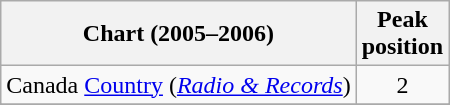<table class="wikitable sortable">
<tr>
<th align="left">Chart (2005–2006)</th>
<th align="center">Peak<br>position</th>
</tr>
<tr>
<td align="left">Canada <a href='#'>Country</a> (<em><a href='#'>Radio & Records</a></em>)</td>
<td align="center">2</td>
</tr>
<tr>
</tr>
<tr>
</tr>
</table>
